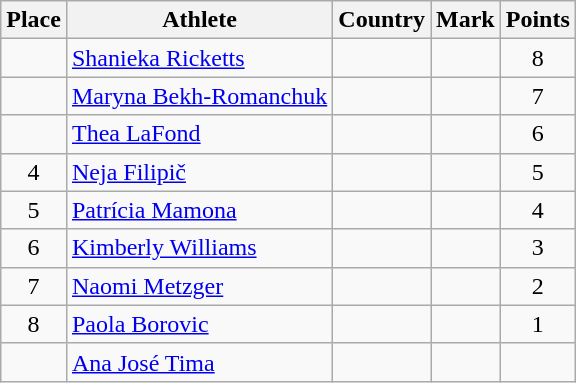<table class="wikitable">
<tr>
<th>Place</th>
<th>Athlete</th>
<th>Country</th>
<th>Mark</th>
<th>Points</th>
</tr>
<tr>
<td align=center></td>
<td><a href='#'>Shanieka Ricketts</a></td>
<td></td>
<td> </td>
<td align=center>8</td>
</tr>
<tr>
<td align=center></td>
<td><a href='#'>Maryna Bekh-Romanchuk</a></td>
<td></td>
<td> </td>
<td align=center>7</td>
</tr>
<tr>
<td align=center></td>
<td><a href='#'>Thea LaFond</a></td>
<td></td>
<td> </td>
<td align=center>6</td>
</tr>
<tr>
<td align=center>4</td>
<td><a href='#'>Neja Filipič</a></td>
<td></td>
<td> </td>
<td align=center>5</td>
</tr>
<tr>
<td align=center>5</td>
<td><a href='#'>Patrícia Mamona</a></td>
<td></td>
<td> </td>
<td align=center>4</td>
</tr>
<tr>
<td align=center>6</td>
<td><a href='#'>Kimberly Williams</a></td>
<td></td>
<td> </td>
<td align=center>3</td>
</tr>
<tr>
<td align=center>7</td>
<td><a href='#'>Naomi Metzger</a></td>
<td></td>
<td> </td>
<td align=center>2</td>
</tr>
<tr>
<td align=center>8</td>
<td><a href='#'>Paola Borovic</a></td>
<td></td>
<td> </td>
<td align=center>1</td>
</tr>
<tr>
<td align=center></td>
<td><a href='#'>Ana José Tima</a></td>
<td></td>
<td></td>
<td align=center></td>
</tr>
</table>
